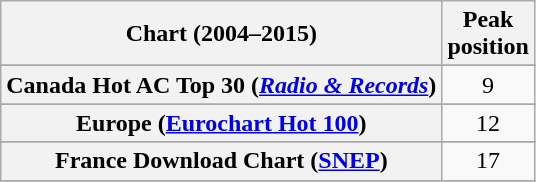<table class="wikitable sortable plainrowheaders" style="text-align:center">
<tr>
<th scope="col">Chart (2004–2015)</th>
<th scope="col">Peak<br>position</th>
</tr>
<tr>
</tr>
<tr>
</tr>
<tr>
</tr>
<tr>
<th scope="row">Canada Hot AC Top 30 (<em><a href='#'>Radio & Records</a></em>)</th>
<td>9</td>
</tr>
<tr>
</tr>
<tr>
<th scope="row">Europe (<a href='#'>Eurochart Hot 100</a>)</th>
<td>12</td>
</tr>
<tr>
</tr>
<tr>
<th scope="row">France Download Chart (<a href='#'>SNEP</a>)</th>
<td>17</td>
</tr>
<tr>
</tr>
<tr>
</tr>
<tr>
</tr>
<tr>
</tr>
<tr>
</tr>
<tr>
</tr>
<tr>
</tr>
<tr>
</tr>
<tr>
</tr>
<tr>
</tr>
<tr>
</tr>
<tr>
</tr>
<tr>
</tr>
<tr>
</tr>
</table>
